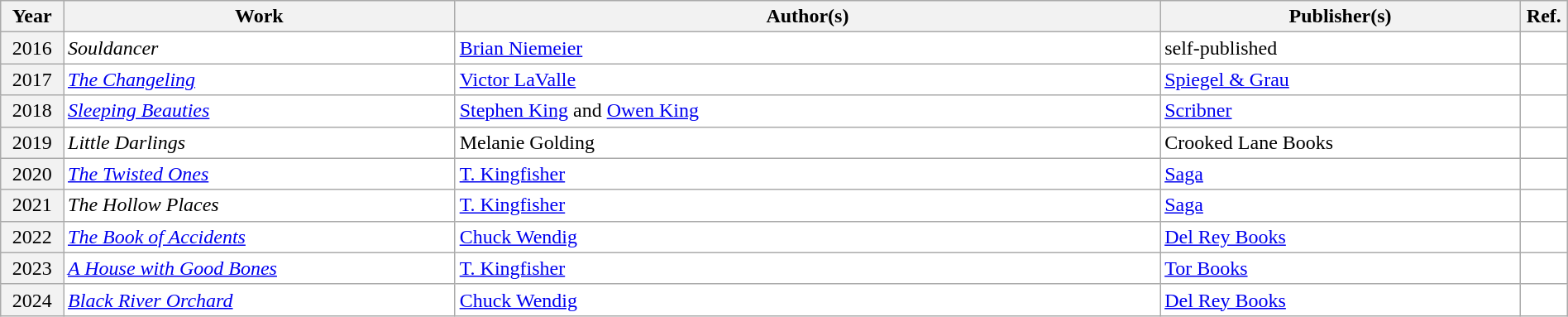<table class="sortable wikitable" width="100%" cellpadding="5" style="margin: 1em auto 1em auto">
<tr>
<th width="4%" scope="col">Year</th>
<th width="25%" scope="col">Work</th>
<th width="45%" scope="col" class="unsortable">Author(s)</th>
<th width="23%" scope="col" class="unsortable">Publisher(s)</th>
<th width="3%" scope="col" class="unsortable">Ref.</th>
</tr>
<tr style="background:#FFFFFF;">
<th scope="row" align="center" rowspan="1" style="font-weight:normal;">2016</th>
<td><em>Souldancer</em></td>
<td><a href='#'>Brian Niemeier</a></td>
<td>self-published</td>
<td align="center"></td>
</tr>
<tr style="background:#FFFFFF;">
<th scope="row" align="center" rowspan="1" style="font-weight:normal;">2017</th>
<td><em><a href='#'>The Changeling</a></em></td>
<td><a href='#'>Victor LaValle</a></td>
<td><a href='#'>Spiegel & Grau</a></td>
<td align="center"></td>
</tr>
<tr style="background:#FFFFFF;">
<th scope="row" align="center" rowspan="1" style="font-weight:normal;">2018</th>
<td><em><a href='#'>Sleeping Beauties</a></em></td>
<td><a href='#'>Stephen King</a> and <a href='#'>Owen King</a></td>
<td><a href='#'>Scribner</a></td>
<td align="center"></td>
</tr>
<tr style="background:#FFFFFF;">
<th scope="row" align="center" rowspan="1" style="font-weight:normal;">2019</th>
<td><em>Little Darlings</em></td>
<td>Melanie Golding</td>
<td>Crooked Lane Books</td>
<td align="center"></td>
</tr>
<tr style="background:#FFFFFF;">
<th scope="row" align="center" rowspan="1" style="font-weight:normal;">2020</th>
<td><em><a href='#'>The Twisted Ones</a></em></td>
<td><a href='#'>T. Kingfisher</a></td>
<td><a href='#'>Saga</a></td>
<td align="center"></td>
</tr>
<tr style="background:#FFFFFF;">
<th scope="row" align="center" rowspan="1" style="font-weight:normal;">2021</th>
<td><em>The Hollow Places</em></td>
<td><a href='#'>T. Kingfisher</a></td>
<td><a href='#'>Saga</a></td>
<td align="center"></td>
</tr>
<tr style="background:#FFFFFF;">
<th scope="row" align="center" rowspan="1" style="font-weight:normal;">2022</th>
<td><em><a href='#'>The Book of Accidents</a></em></td>
<td><a href='#'>Chuck Wendig</a></td>
<td><a href='#'>Del Rey Books</a></td>
<td align="center"></td>
</tr>
<tr style="background:#FFFFFF;">
<th scope="row" align="center" rowspan="1" style="font-weight:normal;">2023</th>
<td><em><a href='#'>A House with Good Bones</a></em></td>
<td><a href='#'>T. Kingfisher</a></td>
<td><a href='#'>Tor Books</a></td>
<td align="center"></td>
</tr>
<tr style="background:#FFFFFF;">
<th scope="row" align="center" rowspan="1" style="font-weight:normal;">2024</th>
<td><em><a href='#'>Black River Orchard</a></em></td>
<td><a href='#'>Chuck Wendig</a></td>
<td><a href='#'>Del Rey Books</a></td>
<td align="center"></td>
</tr>
</table>
